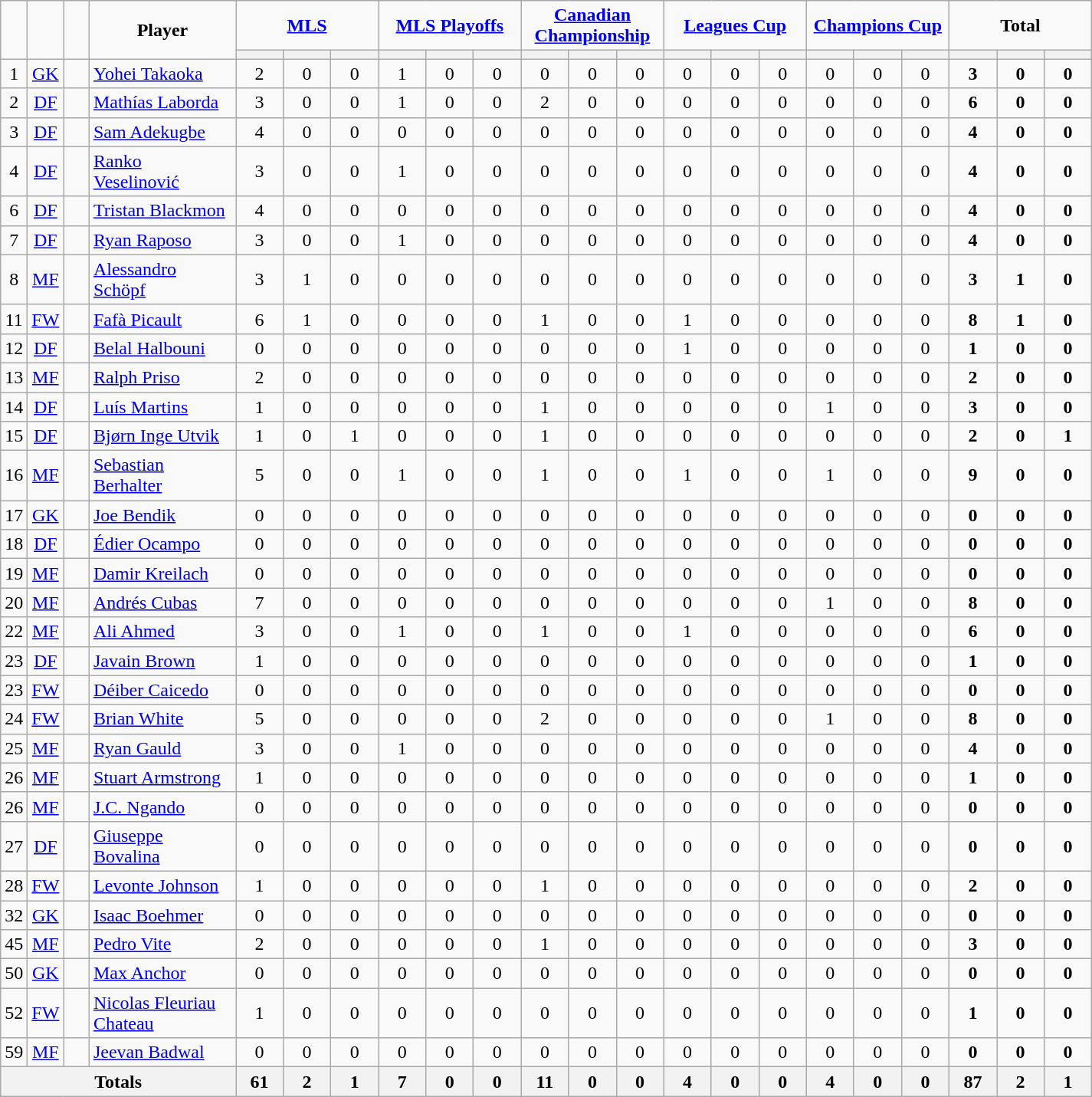<table class="wikitable" style="text-align:center;">
<tr>
<td rowspan="2" ! style="width:15px;"><strong></strong></td>
<td rowspan="2" ! style="width:15px;"><strong></strong></td>
<td rowspan="2" ! style="width:15px;"><strong></strong></td>
<td rowspan="2" ! style="width:120px;"><strong>Player</strong></td>
<td colspan="3"><strong><a href='#'>MLS</a></strong></td>
<td colspan="3"><strong><a href='#'>MLS Playoffs</a></strong></td>
<td colspan="3"><strong><a href='#'>Canadian Championship</a></strong></td>
<td colspan="3"><strong><a href='#'>Leagues Cup</a></strong></td>
<td colspan="3"><strong><a href='#'>Champions Cup</a></strong></td>
<td colspan="3"><strong>Total</strong></td>
</tr>
<tr>
<th style="width:34px;" background:#fe9;"></th>
<th style="width:34px;" background:#fe9;"></th>
<th style="width:34px;" background:#ff8888;"></th>
<th style="width:34px;" background:#fe9;"></th>
<th style="width:34px;" background:#fe9;"></th>
<th style="width:34px;" background:#ff8888;"></th>
<th style="width:34px;" background:#fe9;"></th>
<th style="width:34px;" background:#fe9;"></th>
<th style="width:34px;" background:#ff8888;"></th>
<th style="width:34px;" background:#fe9;"></th>
<th style="width:34px;" background:#fe9;"></th>
<th style="width:34px;" background:#ff8888;"></th>
<th style="width:34px;" background:#fe9;"></th>
<th style="width:34px;" background:#fe9;"></th>
<th style="width:34px;" background:#ff8888;"></th>
<th style="width:34px;" background:#fe9;"></th>
<th style="width:34px;" background:#fe9;"></th>
<th style="width:34px;" background:#ff8888;"></th>
</tr>
<tr>
<td>1</td>
<td><a href='#'>GK</a></td>
<td></td>
<td align=left><a href='#'>Yohei Takaoka</a></td>
<td>2</td>
<td>0</td>
<td>0</td>
<td>1</td>
<td>0</td>
<td>0</td>
<td>0</td>
<td>0</td>
<td>0</td>
<td>0</td>
<td>0</td>
<td>0</td>
<td>0</td>
<td>0</td>
<td>0</td>
<td><strong>3</strong></td>
<td><strong>0</strong></td>
<td><strong>0</strong></td>
</tr>
<tr>
<td>2</td>
<td><a href='#'>DF</a></td>
<td></td>
<td align=left><a href='#'>Mathías Laborda</a></td>
<td>3</td>
<td>0</td>
<td>0</td>
<td>1</td>
<td>0</td>
<td>0</td>
<td>2</td>
<td>0</td>
<td>0</td>
<td>0</td>
<td>0</td>
<td>0</td>
<td>0</td>
<td>0</td>
<td>0</td>
<td><strong>6</strong></td>
<td><strong>0</strong></td>
<td><strong>0</strong></td>
</tr>
<tr>
<td>3</td>
<td><a href='#'>DF</a></td>
<td></td>
<td align=left><a href='#'>Sam Adekugbe</a></td>
<td>4</td>
<td>0</td>
<td>0</td>
<td>0</td>
<td>0</td>
<td>0</td>
<td>0</td>
<td>0</td>
<td>0</td>
<td>0</td>
<td>0</td>
<td>0</td>
<td>0</td>
<td>0</td>
<td>0</td>
<td><strong>4</strong></td>
<td><strong>0</strong></td>
<td><strong>0</strong></td>
</tr>
<tr>
<td>4</td>
<td><a href='#'>DF</a></td>
<td></td>
<td align=left><a href='#'>Ranko Veselinović</a></td>
<td>3</td>
<td>0</td>
<td>0</td>
<td>1</td>
<td>0</td>
<td>0</td>
<td>0</td>
<td>0</td>
<td>0</td>
<td>0</td>
<td>0</td>
<td>0</td>
<td>0</td>
<td>0</td>
<td>0</td>
<td><strong>4</strong></td>
<td><strong>0</strong></td>
<td><strong>0</strong></td>
</tr>
<tr>
<td>6</td>
<td><a href='#'>DF</a></td>
<td></td>
<td align=left><a href='#'>Tristan Blackmon</a></td>
<td>4</td>
<td>0</td>
<td>0</td>
<td>0</td>
<td>0</td>
<td>0</td>
<td>0</td>
<td>0</td>
<td>0</td>
<td>0</td>
<td>0</td>
<td>0</td>
<td>0</td>
<td>0</td>
<td>0</td>
<td><strong>4</strong></td>
<td><strong>0</strong></td>
<td><strong>0</strong></td>
</tr>
<tr>
<td>7</td>
<td><a href='#'>DF</a></td>
<td></td>
<td align=left><a href='#'>Ryan Raposo</a></td>
<td>3</td>
<td>0</td>
<td>0</td>
<td>1</td>
<td>0</td>
<td>0</td>
<td>0</td>
<td>0</td>
<td>0</td>
<td>0</td>
<td>0</td>
<td>0</td>
<td>0</td>
<td>0</td>
<td>0</td>
<td><strong>4</strong></td>
<td><strong>0</strong></td>
<td><strong>0</strong></td>
</tr>
<tr>
<td>8</td>
<td><a href='#'>MF</a></td>
<td></td>
<td align=left><a href='#'>Alessandro Schöpf</a></td>
<td>3</td>
<td>1</td>
<td>0</td>
<td>0</td>
<td>0</td>
<td>0</td>
<td>0</td>
<td>0</td>
<td>0</td>
<td>0</td>
<td>0</td>
<td>0</td>
<td>0</td>
<td>0</td>
<td>0</td>
<td><strong>3</strong></td>
<td><strong>1</strong></td>
<td><strong>0</strong></td>
</tr>
<tr>
<td>11</td>
<td><a href='#'>FW</a></td>
<td></td>
<td align=left><a href='#'>Fafà Picault</a></td>
<td>6</td>
<td>1</td>
<td>0</td>
<td>0</td>
<td>0</td>
<td>0</td>
<td>1</td>
<td>0</td>
<td>0</td>
<td>1</td>
<td>0</td>
<td>0</td>
<td>0</td>
<td>0</td>
<td>0</td>
<td><strong>8</strong></td>
<td><strong>1</strong></td>
<td><strong>0</strong></td>
</tr>
<tr>
<td>12</td>
<td><a href='#'>DF</a></td>
<td></td>
<td align=left><a href='#'>Belal Halbouni</a></td>
<td>0</td>
<td>0</td>
<td>0</td>
<td>0</td>
<td>0</td>
<td>0</td>
<td>0</td>
<td>0</td>
<td>0</td>
<td>1</td>
<td>0</td>
<td>0</td>
<td>0</td>
<td>0</td>
<td>0</td>
<td><strong>1</strong></td>
<td><strong>0</strong></td>
<td><strong>0</strong></td>
</tr>
<tr>
<td>13</td>
<td><a href='#'>MF</a></td>
<td></td>
<td align=left><a href='#'>Ralph Priso</a></td>
<td>2</td>
<td>0</td>
<td>0</td>
<td>0</td>
<td>0</td>
<td>0</td>
<td>0</td>
<td>0</td>
<td>0</td>
<td>0</td>
<td>0</td>
<td>0</td>
<td>0</td>
<td>0</td>
<td>0</td>
<td><strong>2</strong></td>
<td><strong>0</strong></td>
<td><strong>0</strong></td>
</tr>
<tr>
<td>14</td>
<td><a href='#'>DF</a></td>
<td></td>
<td align=left><a href='#'>Luís Martins</a></td>
<td>1</td>
<td>0</td>
<td>0</td>
<td>0</td>
<td>0</td>
<td>0</td>
<td>1</td>
<td>0</td>
<td>0</td>
<td>0</td>
<td>0</td>
<td>0</td>
<td>1</td>
<td>0</td>
<td>0</td>
<td><strong>3</strong></td>
<td><strong>0</strong></td>
<td><strong>0</strong></td>
</tr>
<tr>
<td>15</td>
<td><a href='#'>DF</a></td>
<td></td>
<td align=left><a href='#'>Bjørn Inge Utvik</a></td>
<td>1</td>
<td>0</td>
<td>1</td>
<td>0</td>
<td>0</td>
<td>0</td>
<td>1</td>
<td>0</td>
<td>0</td>
<td>0</td>
<td>0</td>
<td>0</td>
<td>0</td>
<td>0</td>
<td>0</td>
<td><strong>2</strong></td>
<td><strong>0</strong></td>
<td><strong>1</strong></td>
</tr>
<tr>
<td>16</td>
<td><a href='#'>MF</a></td>
<td></td>
<td align=left><a href='#'>Sebastian Berhalter</a></td>
<td>5</td>
<td>0</td>
<td>0</td>
<td>1</td>
<td>0</td>
<td>0</td>
<td>1</td>
<td>0</td>
<td>0</td>
<td>1</td>
<td>0</td>
<td>0</td>
<td>1</td>
<td>0</td>
<td>0</td>
<td><strong>9</strong></td>
<td><strong>0</strong></td>
<td><strong>0</strong></td>
</tr>
<tr>
<td>17</td>
<td><a href='#'>GK</a></td>
<td></td>
<td align=left><a href='#'>Joe Bendik</a></td>
<td>0</td>
<td>0</td>
<td>0</td>
<td>0</td>
<td>0</td>
<td>0</td>
<td>0</td>
<td>0</td>
<td>0</td>
<td>0</td>
<td>0</td>
<td>0</td>
<td>0</td>
<td>0</td>
<td>0</td>
<td><strong>0</strong></td>
<td><strong>0</strong></td>
<td><strong>0</strong></td>
</tr>
<tr>
<td>18</td>
<td><a href='#'>DF</a></td>
<td></td>
<td align=left><a href='#'>Édier Ocampo</a></td>
<td>0</td>
<td>0</td>
<td>0</td>
<td>0</td>
<td>0</td>
<td>0</td>
<td>0</td>
<td>0</td>
<td>0</td>
<td>0</td>
<td>0</td>
<td>0</td>
<td>0</td>
<td>0</td>
<td>0</td>
<td><strong>0</strong></td>
<td><strong>0</strong></td>
<td><strong>0</strong></td>
</tr>
<tr>
<td>19</td>
<td><a href='#'>MF</a></td>
<td></td>
<td align=left><a href='#'>Damir Kreilach</a></td>
<td>0</td>
<td>0</td>
<td>0</td>
<td>0</td>
<td>0</td>
<td>0</td>
<td>0</td>
<td>0</td>
<td>0</td>
<td>0</td>
<td>0</td>
<td>0</td>
<td>0</td>
<td>0</td>
<td>0</td>
<td><strong>0</strong></td>
<td><strong>0</strong></td>
<td><strong>0</strong></td>
</tr>
<tr>
<td>20</td>
<td><a href='#'>MF</a></td>
<td></td>
<td align=left><a href='#'>Andrés Cubas</a></td>
<td>7</td>
<td>0</td>
<td>0</td>
<td>0</td>
<td>0</td>
<td>0</td>
<td>0</td>
<td>0</td>
<td>0</td>
<td>0</td>
<td>0</td>
<td>0</td>
<td>1</td>
<td>0</td>
<td>0</td>
<td><strong>8</strong></td>
<td><strong>0</strong></td>
<td><strong>0</strong></td>
</tr>
<tr>
<td>22</td>
<td><a href='#'>MF</a></td>
<td></td>
<td align=left><a href='#'>Ali Ahmed</a></td>
<td>3</td>
<td>0</td>
<td>0</td>
<td>1</td>
<td>0</td>
<td>0</td>
<td>1</td>
<td>0</td>
<td>0</td>
<td>1</td>
<td>0</td>
<td>0</td>
<td>0</td>
<td>0</td>
<td>0</td>
<td><strong>6</strong></td>
<td><strong>0</strong></td>
<td><strong>0</strong></td>
</tr>
<tr>
<td>23</td>
<td><a href='#'>DF</a></td>
<td></td>
<td align=left><a href='#'>Javain Brown</a></td>
<td>1</td>
<td>0</td>
<td>0</td>
<td>0</td>
<td>0</td>
<td>0</td>
<td>0</td>
<td>0</td>
<td>0</td>
<td>0</td>
<td>0</td>
<td>0</td>
<td>0</td>
<td>0</td>
<td>0</td>
<td><strong>1</strong></td>
<td><strong>0</strong></td>
<td><strong>0</strong></td>
</tr>
<tr>
<td>23</td>
<td><a href='#'>FW</a></td>
<td></td>
<td align=left><a href='#'>Déiber Caicedo</a></td>
<td>0</td>
<td>0</td>
<td>0</td>
<td>0</td>
<td>0</td>
<td>0</td>
<td>0</td>
<td>0</td>
<td>0</td>
<td>0</td>
<td>0</td>
<td>0</td>
<td>0</td>
<td>0</td>
<td>0</td>
<td><strong>0</strong></td>
<td><strong>0</strong></td>
<td><strong>0</strong></td>
</tr>
<tr>
<td>24</td>
<td><a href='#'>FW</a></td>
<td></td>
<td align=left><a href='#'>Brian White</a></td>
<td>5</td>
<td>0</td>
<td>0</td>
<td>0</td>
<td>0</td>
<td>0</td>
<td>2</td>
<td>0</td>
<td>0</td>
<td>0</td>
<td>0</td>
<td>0</td>
<td>1</td>
<td>0</td>
<td>0</td>
<td><strong>8</strong></td>
<td><strong>0</strong></td>
<td><strong>0</strong></td>
</tr>
<tr>
<td>25</td>
<td><a href='#'>MF</a></td>
<td></td>
<td align=left><a href='#'>Ryan Gauld</a></td>
<td>3</td>
<td>0</td>
<td>0</td>
<td>1</td>
<td>0</td>
<td>0</td>
<td>0</td>
<td>0</td>
<td>0</td>
<td>0</td>
<td>0</td>
<td>0</td>
<td>0</td>
<td>0</td>
<td>0</td>
<td><strong>4</strong></td>
<td><strong>0</strong></td>
<td><strong>0</strong></td>
</tr>
<tr>
<td>26</td>
<td><a href='#'>MF</a></td>
<td></td>
<td align=left><a href='#'>Stuart Armstrong</a></td>
<td>1</td>
<td>0</td>
<td>0</td>
<td>0</td>
<td>0</td>
<td>0</td>
<td>0</td>
<td>0</td>
<td>0</td>
<td>0</td>
<td>0</td>
<td>0</td>
<td>0</td>
<td>0</td>
<td>0</td>
<td><strong>1</strong></td>
<td><strong>0</strong></td>
<td><strong>0</strong></td>
</tr>
<tr>
<td>26</td>
<td><a href='#'>MF</a></td>
<td></td>
<td align=left><a href='#'>J.C. Ngando</a></td>
<td>0</td>
<td>0</td>
<td>0</td>
<td>0</td>
<td>0</td>
<td>0</td>
<td>0</td>
<td>0</td>
<td>0</td>
<td>0</td>
<td>0</td>
<td>0</td>
<td>0</td>
<td>0</td>
<td>0</td>
<td><strong>0</strong></td>
<td><strong>0</strong></td>
<td><strong>0</strong></td>
</tr>
<tr>
<td>27</td>
<td><a href='#'>DF</a></td>
<td></td>
<td align=left><a href='#'>Giuseppe Bovalina</a></td>
<td>0</td>
<td>0</td>
<td>0</td>
<td>0</td>
<td>0</td>
<td>0</td>
<td>0</td>
<td>0</td>
<td>0</td>
<td>0</td>
<td>0</td>
<td>0</td>
<td>0</td>
<td>0</td>
<td>0</td>
<td><strong>0</strong></td>
<td><strong>0</strong></td>
<td><strong>0</strong></td>
</tr>
<tr>
<td>28</td>
<td><a href='#'>FW</a></td>
<td></td>
<td align=left><a href='#'>Levonte Johnson</a></td>
<td>1</td>
<td>0</td>
<td>0</td>
<td>0</td>
<td>0</td>
<td>0</td>
<td>1</td>
<td>0</td>
<td>0</td>
<td>0</td>
<td>0</td>
<td>0</td>
<td>0</td>
<td>0</td>
<td>0</td>
<td><strong>2</strong></td>
<td><strong>0</strong></td>
<td><strong>0</strong></td>
</tr>
<tr>
<td>32</td>
<td><a href='#'>GK</a></td>
<td></td>
<td align=left><a href='#'>Isaac Boehmer</a></td>
<td>0</td>
<td>0</td>
<td>0</td>
<td>0</td>
<td>0</td>
<td>0</td>
<td>0</td>
<td>0</td>
<td>0</td>
<td>0</td>
<td>0</td>
<td>0</td>
<td>0</td>
<td>0</td>
<td>0</td>
<td><strong>0</strong></td>
<td><strong>0</strong></td>
<td><strong>0</strong></td>
</tr>
<tr>
<td>45</td>
<td><a href='#'>MF</a></td>
<td></td>
<td align=left><a href='#'>Pedro Vite</a></td>
<td>2</td>
<td>0</td>
<td>0</td>
<td>0</td>
<td>0</td>
<td>0</td>
<td>1</td>
<td>0</td>
<td>0</td>
<td>0</td>
<td>0</td>
<td>0</td>
<td>0</td>
<td>0</td>
<td>0</td>
<td><strong>3</strong></td>
<td><strong>0</strong></td>
<td><strong>0</strong></td>
</tr>
<tr>
<td>50</td>
<td><a href='#'>GK</a></td>
<td></td>
<td align=left><a href='#'>Max Anchor</a></td>
<td>0</td>
<td>0</td>
<td>0</td>
<td>0</td>
<td>0</td>
<td>0</td>
<td>0</td>
<td>0</td>
<td>0</td>
<td>0</td>
<td>0</td>
<td>0</td>
<td>0</td>
<td>0</td>
<td>0</td>
<td><strong>0</strong></td>
<td><strong>0</strong></td>
<td><strong>0</strong></td>
</tr>
<tr>
<td>52</td>
<td><a href='#'>FW</a></td>
<td></td>
<td align=left><a href='#'>Nicolas Fleuriau Chateau</a></td>
<td>1</td>
<td>0</td>
<td>0</td>
<td>0</td>
<td>0</td>
<td>0</td>
<td>0</td>
<td>0</td>
<td>0</td>
<td>0</td>
<td>0</td>
<td>0</td>
<td>0</td>
<td>0</td>
<td>0</td>
<td><strong>1</strong></td>
<td><strong>0</strong></td>
<td><strong>0</strong></td>
</tr>
<tr>
<td>59</td>
<td><a href='#'>MF</a></td>
<td></td>
<td align=left><a href='#'>Jeevan Badwal</a></td>
<td>0</td>
<td>0</td>
<td>0</td>
<td>0</td>
<td>0</td>
<td>0</td>
<td>0</td>
<td>0</td>
<td>0</td>
<td>0</td>
<td>0</td>
<td>0</td>
<td>0</td>
<td>0</td>
<td>0</td>
<td><strong>0</strong></td>
<td><strong>0</strong></td>
<td><strong>0</strong></td>
</tr>
<tr>
<th colspan="4">Totals</th>
<th>61</th>
<th>2</th>
<th>1</th>
<th>7</th>
<th>0</th>
<th>0</th>
<th>11</th>
<th>0</th>
<th>0</th>
<th>4</th>
<th>0</th>
<th>0</th>
<th>4</th>
<th>0</th>
<th>0</th>
<th>87</th>
<th>2</th>
<th>1</th>
</tr>
</table>
